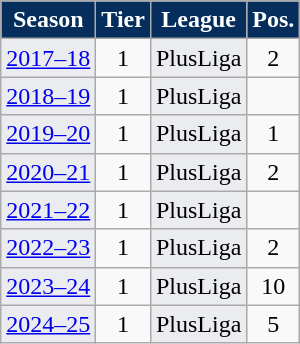<table class="wikitable" style="font-size:100%; text-align:center">
<tr>
<th style="color:#FFFFFF; background-color:#052E5D">Season</th>
<th style="color:#FFFFFF; background-color:#052E5D">Tier</th>
<th style="color:#FFFFFF; background-color:#052E5D">League</th>
<th style="color:#FFFFFF; background-color:#052E5D">Pos.</th>
</tr>
<tr>
<td style="background:#EAECF0"><a href='#'>2017–18</a></td>
<td align="center">1</td>
<td style="background:#EAECF0">PlusLiga</td>
<td align="center">2</td>
</tr>
<tr>
<td style="background:#EAECF0"><a href='#'>2018–19</a></td>
<td align="center">1</td>
<td style="background:#EAECF0">PlusLiga</td>
<td align="center"></td>
</tr>
<tr>
<td style="background:#EAECF0"><a href='#'>2019–20</a></td>
<td align="center">1</td>
<td style="background:#EAECF0">PlusLiga</td>
<td align="center">1</td>
</tr>
<tr>
<td style="background:#EAECF0"><a href='#'>2020–21</a></td>
<td align="center">1</td>
<td style="background:#EAECF0">PlusLiga</td>
<td align="center">2</td>
</tr>
<tr>
<td style="background:#EAECF0"><a href='#'>2021–22</a></td>
<td align="center">1</td>
<td style="background:#EAECF0">PlusLiga</td>
<td align="center"></td>
</tr>
<tr>
<td style="background:#EAECF0"><a href='#'>2022–23</a></td>
<td align="center">1</td>
<td style="background:#EAECF0">PlusLiga</td>
<td align="center">2</td>
</tr>
<tr>
<td style="background:#EAECF0"><a href='#'>2023–24</a></td>
<td align="center">1</td>
<td style="background:#EAECF0">PlusLiga</td>
<td align="center">10</td>
</tr>
<tr>
<td style="background:#EAECF0"><a href='#'>2024–25</a></td>
<td align="center">1</td>
<td style="background:#EAECF0">PlusLiga</td>
<td align="center">5</td>
</tr>
</table>
